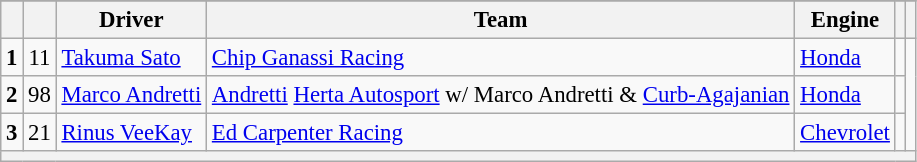<table class="wikitable" style="font-size:95%;">
<tr>
</tr>
<tr>
<th></th>
<th></th>
<th>Driver</th>
<th>Team</th>
<th>Engine</th>
<th></th>
<th></th>
</tr>
<tr>
<td style="text-align:center;"><strong>1</strong></td>
<td style="text-align:center;">11</td>
<td> <a href='#'>Takuma Sato</a></td>
<td><a href='#'>Chip Ganassi Racing</a></td>
<td><a href='#'>Honda</a></td>
<td></td>
</tr>
<tr>
<td style="text-align:center;"><strong>2</strong></td>
<td style="text-align:center;">98</td>
<td> <a href='#'>Marco Andretti</a></td>
<td><a href='#'>Andretti</a> <a href='#'>Herta Autosport</a> w/ Marco Andretti & <a href='#'>Curb-Agajanian</a></td>
<td><a href='#'>Honda</a></td>
<td></td>
</tr>
<tr>
<td style="text-align:center;"><strong>3</strong></td>
<td style="text-align:center;">21</td>
<td> <a href='#'>Rinus VeeKay</a></td>
<td><a href='#'>Ed Carpenter Racing</a></td>
<td><a href='#'>Chevrolet</a></td>
<td></td>
</tr>
<tr>
<th colspan=7></th>
</tr>
</table>
